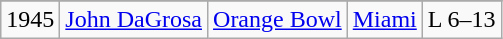<table class="wikitable">
<tr>
</tr>
<tr align=center>
<td>1945</td>
<td><a href='#'>John DaGrosa</a></td>
<td><a href='#'>Orange Bowl</a></td>
<td><a href='#'>Miami</a></td>
<td>L 6–13</td>
</tr>
</table>
